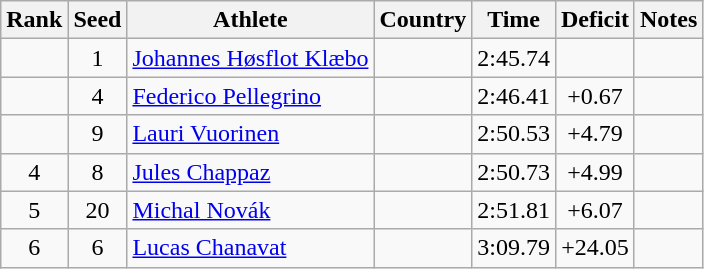<table class="wikitable sortable" style="text-align:center">
<tr>
<th>Rank</th>
<th>Seed</th>
<th>Athlete</th>
<th>Country</th>
<th>Time</th>
<th>Deficit</th>
<th>Notes</th>
</tr>
<tr>
<td></td>
<td>1</td>
<td align=left><a href='#'>Johannes Høsflot Klæbo</a></td>
<td align=left></td>
<td>2:45.74</td>
<td></td>
<td></td>
</tr>
<tr>
<td></td>
<td>4</td>
<td align=left><a href='#'>Federico Pellegrino</a></td>
<td align=left></td>
<td>2:46.41</td>
<td>+0.67</td>
<td></td>
</tr>
<tr>
<td></td>
<td>9</td>
<td align=left><a href='#'>Lauri Vuorinen</a></td>
<td align=left></td>
<td>2:50.53</td>
<td>+4.79</td>
<td></td>
</tr>
<tr>
<td>4</td>
<td>8</td>
<td align=left><a href='#'>Jules Chappaz</a></td>
<td align=left></td>
<td>2:50.73</td>
<td>+4.99</td>
<td></td>
</tr>
<tr>
<td>5</td>
<td>20</td>
<td align=left><a href='#'>Michal Novák</a></td>
<td align=left></td>
<td>2:51.81</td>
<td>+6.07</td>
<td></td>
</tr>
<tr>
<td>6</td>
<td>6</td>
<td align=left><a href='#'>Lucas Chanavat</a></td>
<td align=left></td>
<td>3:09.79</td>
<td>+24.05</td>
<td></td>
</tr>
</table>
